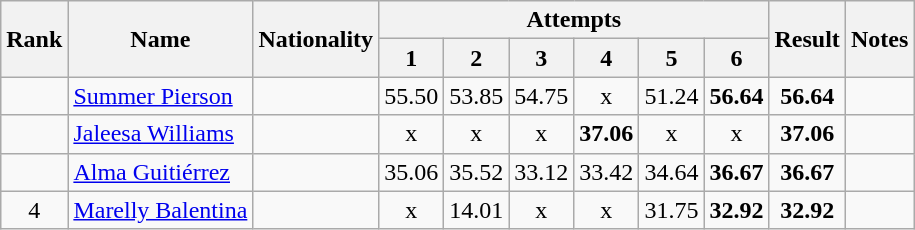<table class="wikitable sortable" style="text-align:center">
<tr>
<th rowspan=2>Rank</th>
<th rowspan=2>Name</th>
<th rowspan=2>Nationality</th>
<th colspan=6>Attempts</th>
<th rowspan=2>Result</th>
<th rowspan=2>Notes</th>
</tr>
<tr>
<th>1</th>
<th>2</th>
<th>3</th>
<th>4</th>
<th>5</th>
<th>6</th>
</tr>
<tr>
<td align=center></td>
<td align=left><a href='#'>Summer Pierson</a></td>
<td align=left></td>
<td>55.50</td>
<td>53.85</td>
<td>54.75</td>
<td>x</td>
<td>51.24</td>
<td><strong>56.64</strong></td>
<td><strong>56.64</strong></td>
<td></td>
</tr>
<tr>
<td align=center></td>
<td align=left><a href='#'>Jaleesa Williams</a></td>
<td align=left></td>
<td>x</td>
<td>x</td>
<td>x</td>
<td><strong>37.06</strong></td>
<td>x</td>
<td>x</td>
<td><strong>37.06</strong></td>
<td></td>
</tr>
<tr>
<td align=center></td>
<td align=left><a href='#'>Alma Guitiérrez</a></td>
<td align=left></td>
<td>35.06</td>
<td>35.52</td>
<td>33.12</td>
<td>33.42</td>
<td>34.64</td>
<td><strong>36.67</strong></td>
<td><strong>36.67</strong></td>
<td></td>
</tr>
<tr>
<td align=center>4</td>
<td align=left><a href='#'>Marelly Balentina</a></td>
<td align=left></td>
<td>x</td>
<td>14.01</td>
<td>x</td>
<td>x</td>
<td>31.75</td>
<td><strong>32.92</strong></td>
<td><strong>32.92</strong></td>
<td></td>
</tr>
</table>
